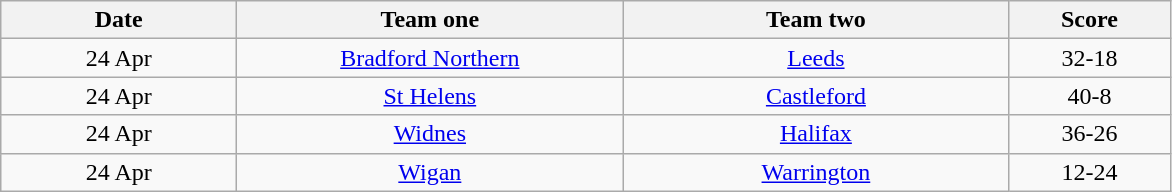<table class="wikitable" style="text-align: center">
<tr>
<th width=150>Date</th>
<th width=250>Team one</th>
<th width=250>Team two</th>
<th width=100>Score</th>
</tr>
<tr>
<td>24 Apr</td>
<td><a href='#'>Bradford Northern</a></td>
<td><a href='#'>Leeds</a></td>
<td>32-18</td>
</tr>
<tr>
<td>24 Apr</td>
<td><a href='#'>St Helens</a></td>
<td><a href='#'>Castleford</a></td>
<td>40-8</td>
</tr>
<tr>
<td>24 Apr</td>
<td><a href='#'>Widnes</a></td>
<td><a href='#'>Halifax</a></td>
<td>36-26</td>
</tr>
<tr>
<td>24 Apr</td>
<td><a href='#'>Wigan</a></td>
<td><a href='#'>Warrington</a></td>
<td>12-24</td>
</tr>
</table>
